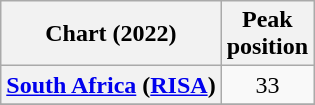<table class="wikitable plainrowheaders sortable" style="text-align:center;">
<tr>
<th scope="col">Chart (2022)</th>
<th scope="col">Peak<br>position</th>
</tr>
<tr>
<th scope="row"><a href='#'>South Africa</a> (<a href='#'>RISA</a>)</th>
<td>33</td>
</tr>
<tr>
</tr>
</table>
